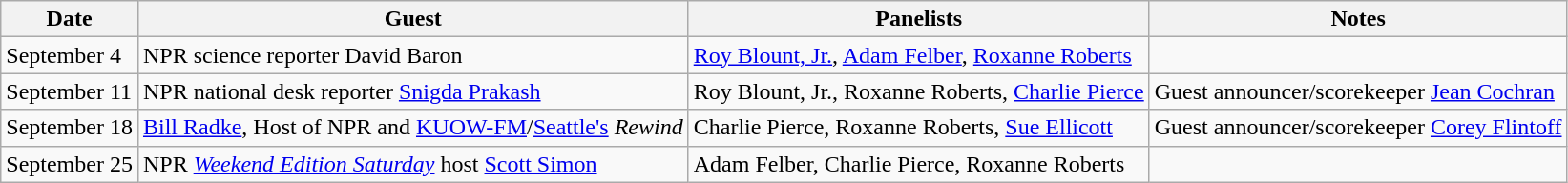<table class="wikitable">
<tr>
<th>Date</th>
<th>Guest</th>
<th>Panelists</th>
<th>Notes</th>
</tr>
<tr>
<td>September 4</td>
<td>NPR science reporter David Baron</td>
<td><a href='#'>Roy Blount, Jr.</a>, <a href='#'>Adam Felber</a>, <a href='#'>Roxanne Roberts</a></td>
<td></td>
</tr>
<tr>
<td>September 11</td>
<td>NPR national desk reporter <a href='#'>Snigda Prakash</a></td>
<td>Roy Blount, Jr., Roxanne Roberts, <a href='#'>Charlie Pierce</a></td>
<td>Guest announcer/scorekeeper <a href='#'>Jean Cochran</a></td>
</tr>
<tr>
<td>September 18</td>
<td><a href='#'>Bill Radke</a>, Host of NPR and <a href='#'>KUOW-FM</a>/<a href='#'>Seattle's</a> <em>Rewind</em></td>
<td>Charlie Pierce, Roxanne Roberts, <a href='#'>Sue Ellicott</a></td>
<td>Guest announcer/scorekeeper <a href='#'>Corey Flintoff</a></td>
</tr>
<tr>
<td>September 25</td>
<td>NPR <em><a href='#'>Weekend Edition Saturday</a></em> host <a href='#'>Scott Simon</a></td>
<td>Adam Felber, Charlie Pierce, Roxanne Roberts</td>
<td></td>
</tr>
</table>
